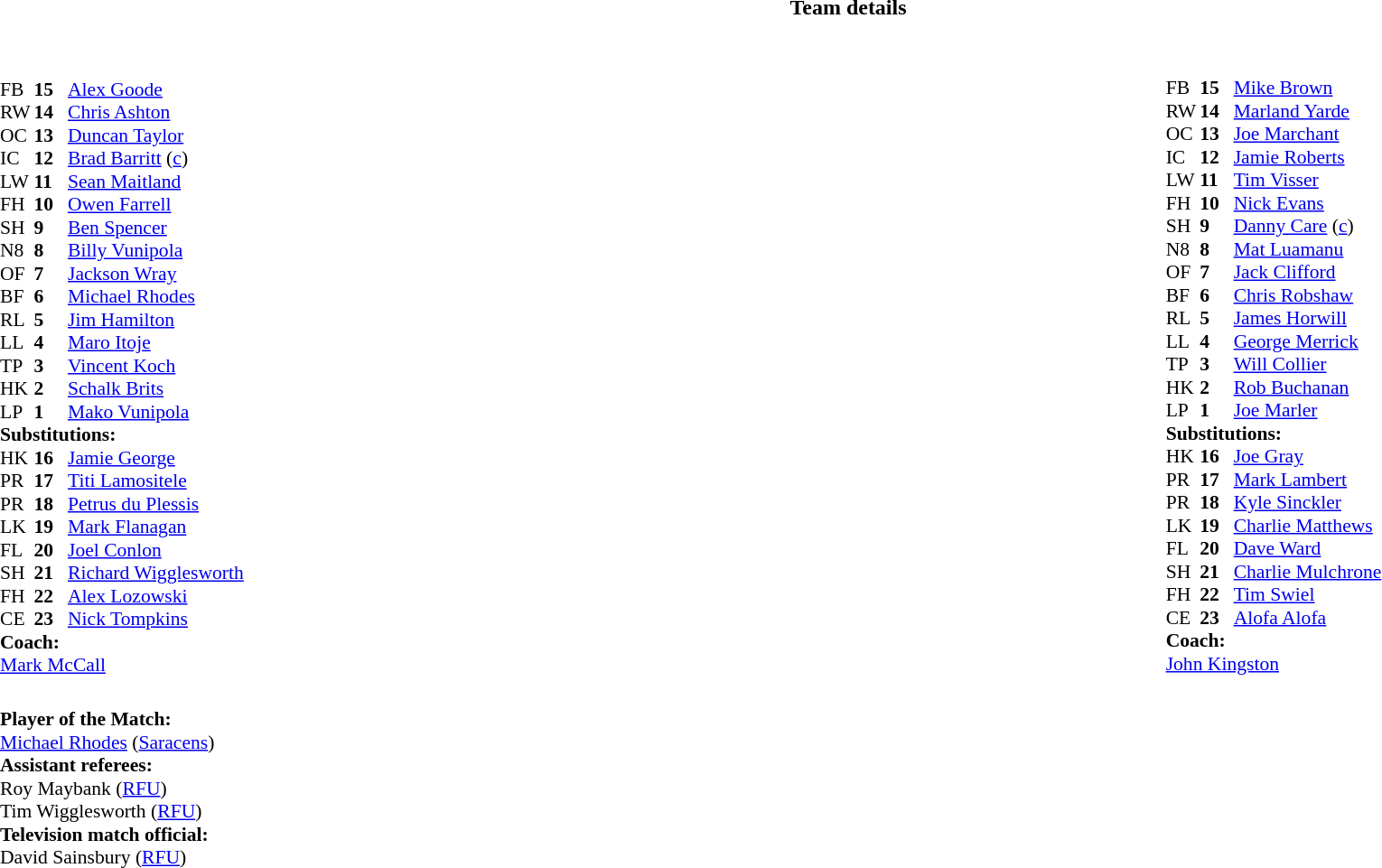<table border="0" style="width:100%;" class="collapsible collapsed">
<tr>
<th>Team details</th>
</tr>
<tr>
<td><br><table style="width:100%;">
<tr>
<td style="vertical-align:top; width:50%;"><br><table style="font-size: 90%" cellspacing="0" cellpadding="0">
<tr>
<th width="25"></th>
<th width="25"></th>
</tr>
<tr>
<td>FB</td>
<td><strong>15</strong></td>
<td> <a href='#'>Alex Goode</a></td>
</tr>
<tr>
<td>RW</td>
<td><strong>14</strong></td>
<td> <a href='#'>Chris Ashton</a></td>
<td></td>
<td></td>
</tr>
<tr>
<td>OC</td>
<td><strong>13</strong></td>
<td> <a href='#'>Duncan Taylor</a></td>
</tr>
<tr>
<td>IC</td>
<td><strong>12</strong></td>
<td> <a href='#'>Brad Barritt</a> (<a href='#'>c</a>)</td>
<td></td>
<td></td>
<td></td>
</tr>
<tr>
<td>LW</td>
<td><strong>11</strong></td>
<td> <a href='#'>Sean Maitland</a></td>
<td></td>
<td></td>
</tr>
<tr>
<td>FH</td>
<td><strong>10</strong></td>
<td> <a href='#'>Owen Farrell</a></td>
</tr>
<tr>
<td>SH</td>
<td><strong>9</strong></td>
<td> <a href='#'>Ben Spencer</a></td>
<td></td>
<td></td>
</tr>
<tr>
<td>N8</td>
<td><strong>8</strong></td>
<td> <a href='#'>Billy Vunipola</a></td>
</tr>
<tr>
<td>OF</td>
<td><strong>7</strong></td>
<td> <a href='#'>Jackson Wray</a></td>
</tr>
<tr>
<td>BF</td>
<td><strong>6</strong></td>
<td> <a href='#'>Michael Rhodes</a></td>
<td></td>
<td></td>
<td></td>
</tr>
<tr>
<td>RL</td>
<td><strong>5</strong></td>
<td> <a href='#'>Jim Hamilton</a></td>
<td></td>
<td></td>
</tr>
<tr>
<td>LL</td>
<td><strong>4</strong></td>
<td> <a href='#'>Maro Itoje</a></td>
</tr>
<tr>
<td>TP</td>
<td><strong>3</strong></td>
<td> <a href='#'>Vincent Koch</a></td>
<td></td>
<td></td>
</tr>
<tr>
<td>HK</td>
<td><strong>2</strong></td>
<td> <a href='#'>Schalk Brits</a></td>
<td></td>
<td></td>
</tr>
<tr>
<td>LP</td>
<td><strong>1</strong></td>
<td> <a href='#'>Mako Vunipola</a></td>
<td></td>
<td></td>
</tr>
<tr>
<td colspan=3><strong>Substitutions:</strong></td>
</tr>
<tr>
<td>HK</td>
<td><strong>16</strong></td>
<td> <a href='#'>Jamie George</a></td>
<td></td>
<td></td>
</tr>
<tr>
<td>PR</td>
<td><strong>17</strong></td>
<td> <a href='#'>Titi Lamositele</a></td>
<td></td>
<td></td>
</tr>
<tr>
<td>PR</td>
<td><strong>18</strong></td>
<td> <a href='#'>Petrus du Plessis</a></td>
<td></td>
<td></td>
</tr>
<tr>
<td>LK</td>
<td><strong>19</strong></td>
<td> <a href='#'>Mark Flanagan</a></td>
<td></td>
<td></td>
</tr>
<tr>
<td>FL</td>
<td><strong>20</strong></td>
<td> <a href='#'>Joel Conlon</a></td>
<td></td>
<td></td>
</tr>
<tr>
<td>SH</td>
<td><strong>21</strong></td>
<td> <a href='#'>Richard Wigglesworth</a></td>
<td></td>
<td></td>
</tr>
<tr>
<td>FH</td>
<td><strong>22</strong></td>
<td> <a href='#'>Alex Lozowski</a></td>
<td></td>
<td></td>
</tr>
<tr>
<td>CE</td>
<td><strong>23</strong></td>
<td> <a href='#'>Nick Tompkins</a></td>
<td></td>
<td></td>
</tr>
<tr>
<td colspan=3><strong>Coach:</strong></td>
</tr>
<tr>
<td colspan="4"> <a href='#'>Mark McCall</a></td>
</tr>
<tr>
</tr>
</table>
</td>
<td style="vertical-align:top;width:50%;font-size:90%"><br><table cellspacing="0" cellpadding="0" style="margin:auto">
<tr>
<th width="25"></th>
<th width="25"></th>
</tr>
<tr>
<td>FB</td>
<td><strong>15</strong></td>
<td> <a href='#'>Mike Brown</a></td>
</tr>
<tr>
<td>RW</td>
<td><strong>14</strong></td>
<td> <a href='#'>Marland Yarde</a></td>
</tr>
<tr>
<td>OC</td>
<td><strong>13</strong></td>
<td> <a href='#'>Joe Marchant</a></td>
</tr>
<tr>
<td>IC</td>
<td><strong>12</strong></td>
<td> <a href='#'>Jamie Roberts</a></td>
</tr>
<tr>
<td>LW</td>
<td><strong>11</strong></td>
<td> <a href='#'>Tim Visser</a></td>
<td></td>
<td></td>
</tr>
<tr>
<td>FH</td>
<td><strong>10</strong></td>
<td> <a href='#'>Nick Evans</a></td>
<td></td>
<td></td>
</tr>
<tr>
<td>SH</td>
<td><strong>9</strong></td>
<td> <a href='#'>Danny Care</a> (<a href='#'>c</a>)</td>
<td></td>
<td></td>
</tr>
<tr>
<td>N8</td>
<td><strong>8</strong></td>
<td> <a href='#'>Mat Luamanu</a></td>
</tr>
<tr>
<td>OF</td>
<td><strong>7</strong></td>
<td> <a href='#'>Jack Clifford</a></td>
<td></td>
<td></td>
</tr>
<tr>
<td>BF</td>
<td><strong>6</strong></td>
<td> <a href='#'>Chris Robshaw</a></td>
</tr>
<tr>
<td>RL</td>
<td><strong>5</strong></td>
<td> <a href='#'>James Horwill</a></td>
</tr>
<tr>
<td>LL</td>
<td><strong>4</strong></td>
<td> <a href='#'>George Merrick</a></td>
<td></td>
<td></td>
</tr>
<tr>
<td>TP</td>
<td><strong>3</strong></td>
<td> <a href='#'>Will Collier</a></td>
<td></td>
<td></td>
</tr>
<tr>
<td>HK</td>
<td><strong>2</strong></td>
<td> <a href='#'>Rob Buchanan</a></td>
<td></td>
<td></td>
</tr>
<tr>
<td>LP</td>
<td><strong>1</strong></td>
<td> <a href='#'>Joe Marler</a></td>
<td></td>
<td></td>
</tr>
<tr>
<td colspan=3><strong>Substitutions:</strong></td>
</tr>
<tr>
<td>HK</td>
<td><strong>16</strong></td>
<td> <a href='#'>Joe Gray</a></td>
<td></td>
<td></td>
</tr>
<tr>
<td>PR</td>
<td><strong>17</strong></td>
<td> <a href='#'>Mark Lambert</a></td>
<td></td>
<td></td>
</tr>
<tr>
<td>PR</td>
<td><strong>18</strong></td>
<td> <a href='#'>Kyle Sinckler</a></td>
<td></td>
<td></td>
</tr>
<tr>
<td>LK</td>
<td><strong>19</strong></td>
<td> <a href='#'>Charlie Matthews</a></td>
<td></td>
<td></td>
</tr>
<tr>
<td>FL</td>
<td><strong>20</strong></td>
<td> <a href='#'>Dave Ward</a></td>
<td></td>
<td></td>
</tr>
<tr>
<td>SH</td>
<td><strong>21</strong></td>
<td> <a href='#'>Charlie Mulchrone</a></td>
<td></td>
<td></td>
</tr>
<tr>
<td>FH</td>
<td><strong>22</strong></td>
<td> <a href='#'>Tim Swiel</a></td>
<td></td>
<td></td>
</tr>
<tr>
<td>CE</td>
<td><strong>23</strong></td>
<td> <a href='#'>Alofa Alofa</a></td>
<td></td>
<td></td>
</tr>
<tr>
<td colspan=3><strong>Coach:</strong></td>
</tr>
<tr>
<td colspan="4"> <a href='#'>John Kingston</a></td>
</tr>
<tr>
</tr>
</table>
</td>
</tr>
</table>
<table style="width:100%;font-size:90%">
<tr>
<td><br><strong>Player of the Match:</strong>
<br> <a href='#'>Michael Rhodes</a> (<a href='#'>Saracens</a>)<br><strong>Assistant referees:</strong>
<br> Roy Maybank (<a href='#'>RFU</a>)
<br> Tim Wigglesworth (<a href='#'>RFU</a>)
<br><strong>Television match official:</strong>
<br> David Sainsbury (<a href='#'>RFU</a>)</td>
</tr>
</table>
</td>
</tr>
</table>
